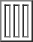<table border="1">
<tr>
<td valign="top"><br></td>
<td valign="top"><br></td>
<td valign="top"><br></td>
</tr>
</table>
